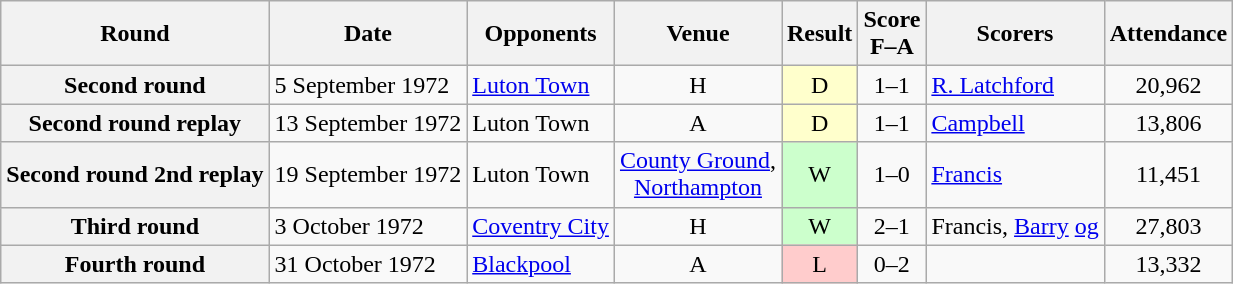<table class="wikitable plainrowheaders" style="text-align:center">
<tr>
<th scope="col">Round</th>
<th scope="col">Date</th>
<th scope="col">Opponents</th>
<th scope="col">Venue</th>
<th scope="col">Result</th>
<th scope="col">Score<br>F–A</th>
<th scope="col">Scorers</th>
<th scope="col">Attendance</th>
</tr>
<tr>
<th scope="row">Second round</th>
<td align="left">5 September 1972</td>
<td align="left"><a href='#'>Luton Town</a></td>
<td>H</td>
<td style=background:#ffc>D</td>
<td>1–1</td>
<td align="left"><a href='#'>R. Latchford</a></td>
<td>20,962</td>
</tr>
<tr>
<th scope="row">Second round replay</th>
<td align="left">13 September 1972</td>
<td align="left">Luton Town</td>
<td>A</td>
<td style=background:#ffc>D</td>
<td>1–1</td>
<td align="left"><a href='#'>Campbell</a></td>
<td>13,806</td>
</tr>
<tr>
<th scope="row">Second round 2nd replay</th>
<td align="left">19 September 1972</td>
<td align="left">Luton Town</td>
<td><a href='#'>County Ground</a>,<br><a href='#'>Northampton</a></td>
<td style=background:#cfc>W</td>
<td>1–0</td>
<td align="left"><a href='#'>Francis</a></td>
<td>11,451</td>
</tr>
<tr>
<th scope="row">Third round</th>
<td align="left">3 October 1972</td>
<td align="left"><a href='#'>Coventry City</a></td>
<td>H</td>
<td style=background:#cfc>W</td>
<td>2–1</td>
<td align="left">Francis, <a href='#'>Barry</a> <a href='#'>og</a></td>
<td>27,803</td>
</tr>
<tr>
<th scope="row">Fourth round</th>
<td align="left">31 October 1972</td>
<td align="left"><a href='#'>Blackpool</a></td>
<td>A</td>
<td style=background:#fcc>L</td>
<td>0–2</td>
<td></td>
<td>13,332</td>
</tr>
</table>
